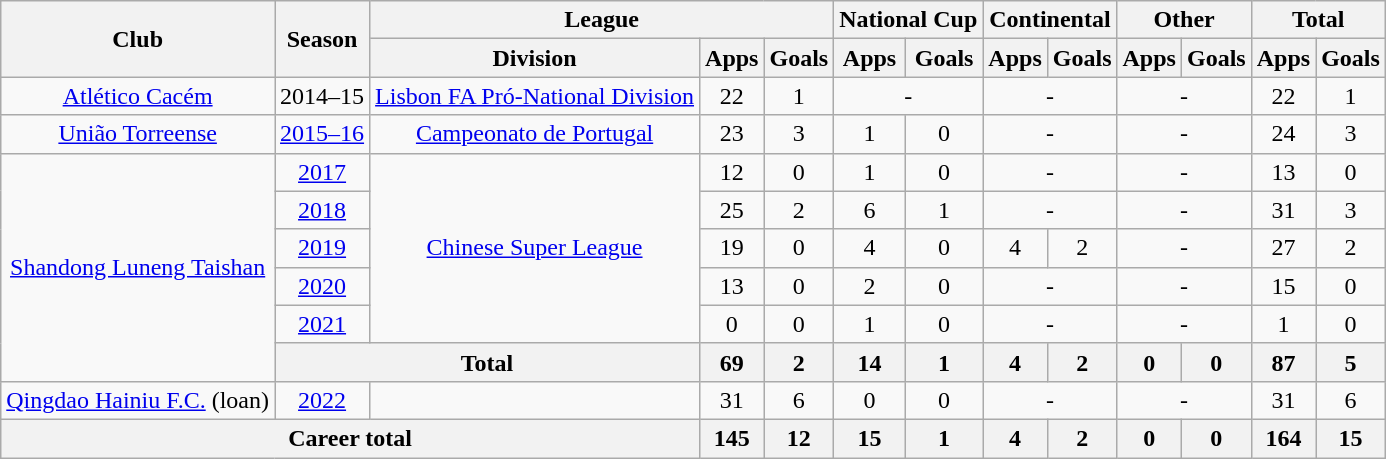<table class="wikitable" style="text-align: center">
<tr>
<th rowspan="2">Club</th>
<th rowspan="2">Season</th>
<th colspan="3">League</th>
<th colspan="2">National Cup</th>
<th colspan="2">Continental</th>
<th colspan="2">Other</th>
<th colspan="2">Total</th>
</tr>
<tr>
<th>Division</th>
<th>Apps</th>
<th>Goals</th>
<th>Apps</th>
<th>Goals</th>
<th>Apps</th>
<th>Goals</th>
<th>Apps</th>
<th>Goals</th>
<th>Apps</th>
<th>Goals</th>
</tr>
<tr>
<td><a href='#'>Atlético Cacém</a></td>
<td>2014–15</td>
<td><a href='#'>Lisbon FA Pró-National Division</a></td>
<td>22</td>
<td>1</td>
<td colspan="2">-</td>
<td colspan="2">-</td>
<td colspan="2">-</td>
<td>22</td>
<td>1</td>
</tr>
<tr>
<td><a href='#'>União Torreense</a></td>
<td><a href='#'>2015–16</a></td>
<td><a href='#'>Campeonato de Portugal</a></td>
<td>23</td>
<td>3</td>
<td>1</td>
<td>0</td>
<td colspan="2">-</td>
<td colspan="2">-</td>
<td>24</td>
<td>3</td>
</tr>
<tr>
<td rowspan=6><a href='#'>Shandong Luneng Taishan</a></td>
<td><a href='#'>2017</a></td>
<td rowspan=5><a href='#'>Chinese Super League</a></td>
<td>12</td>
<td>0</td>
<td>1</td>
<td>0</td>
<td colspan="2">-</td>
<td colspan="2">-</td>
<td>13</td>
<td>0</td>
</tr>
<tr>
<td><a href='#'>2018</a></td>
<td>25</td>
<td>2</td>
<td>6</td>
<td>1</td>
<td colspan="2">-</td>
<td colspan="2">-</td>
<td>31</td>
<td>3</td>
</tr>
<tr>
<td><a href='#'>2019</a></td>
<td>19</td>
<td>0</td>
<td>4</td>
<td>0</td>
<td>4</td>
<td>2</td>
<td colspan="2">-</td>
<td>27</td>
<td>2</td>
</tr>
<tr>
<td><a href='#'>2020</a></td>
<td>13</td>
<td>0</td>
<td>2</td>
<td>0</td>
<td colspan="2">-</td>
<td colspan="2">-</td>
<td>15</td>
<td>0</td>
</tr>
<tr>
<td><a href='#'>2021</a></td>
<td>0</td>
<td>0</td>
<td>1</td>
<td>0</td>
<td colspan="2">-</td>
<td colspan="2">-</td>
<td>1</td>
<td>0</td>
</tr>
<tr>
<th colspan=2>Total</th>
<th>69</th>
<th>2</th>
<th>14</th>
<th>1</th>
<th>4</th>
<th>2</th>
<th>0</th>
<th>0</th>
<th>87</th>
<th>5</th>
</tr>
<tr>
<td><a href='#'>Qingdao Hainiu F.C.</a> (loan)</td>
<td><a href='#'>2022</a></td>
<td></td>
<td>31</td>
<td>6</td>
<td>0</td>
<td>0</td>
<td colspan="2">-</td>
<td colspan="2">-</td>
<td>31</td>
<td>6</td>
</tr>
<tr>
<th colspan=3>Career total</th>
<th>145</th>
<th>12</th>
<th>15</th>
<th>1</th>
<th>4</th>
<th>2</th>
<th>0</th>
<th>0</th>
<th>164</th>
<th>15</th>
</tr>
</table>
